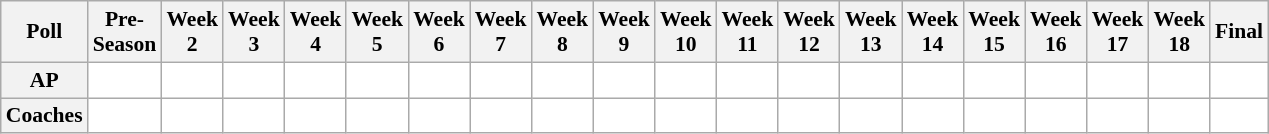<table class="wikitable" style="white-space:nowrap;font-size:90%">
<tr>
<th>Poll</th>
<th>Pre-<br>Season</th>
<th>Week<br>2</th>
<th>Week<br>3</th>
<th>Week<br>4</th>
<th>Week<br>5</th>
<th>Week<br>6</th>
<th>Week<br>7</th>
<th>Week<br>8</th>
<th>Week<br>9</th>
<th>Week<br>10</th>
<th>Week<br>11</th>
<th>Week<br>12</th>
<th>Week<br>13</th>
<th>Week<br>14</th>
<th>Week<br>15</th>
<th>Week<br>16</th>
<th>Week<br>17</th>
<th>Week<br>18</th>
<th>Final</th>
</tr>
<tr style="text-align:center;">
<th>AP</th>
<td style="background:#FFF;"></td>
<td style="background:#FFF;"></td>
<td style="background:#FFF;"></td>
<td style="background:#FFF;"></td>
<td style="background:#FFF;"></td>
<td style="background:#FFF;"></td>
<td style="background:#FFF;"></td>
<td style="background:#FFF;"></td>
<td style="background:#FFF;"></td>
<td style="background:#FFF;"></td>
<td style="background:#FFF;"></td>
<td style="background:#FFF;"></td>
<td style="background:#FFF;"></td>
<td style="background:#FFF;"></td>
<td style="background:#FFF;"></td>
<td style="background:#FFF;"></td>
<td style="background:#FFF;"></td>
<td style="background:#FFF;"></td>
<td style="background:#FFF;"></td>
</tr>
<tr style="text-align:center;">
<th>Coaches</th>
<td style="background:#FFF;"></td>
<td style="background:#FFF;"></td>
<td style="background:#FFF;"></td>
<td style="background:#FFF;"></td>
<td style="background:#FFF;"></td>
<td style="background:#FFF;"></td>
<td style="background:#FFF;"></td>
<td style="background:#FFF;"></td>
<td style="background:#FFF;"></td>
<td style="background:#FFF;"></td>
<td style="background:#FFF;"></td>
<td style="background:#FFF;"></td>
<td style="background:#FFF;"></td>
<td style="background:#FFF;"></td>
<td style="background:#FFF;"></td>
<td style="background:#FFF;"></td>
<td style="background:#FFF;"></td>
<td style="background:#FFF;"></td>
<td style="background:#FFF;"></td>
</tr>
</table>
